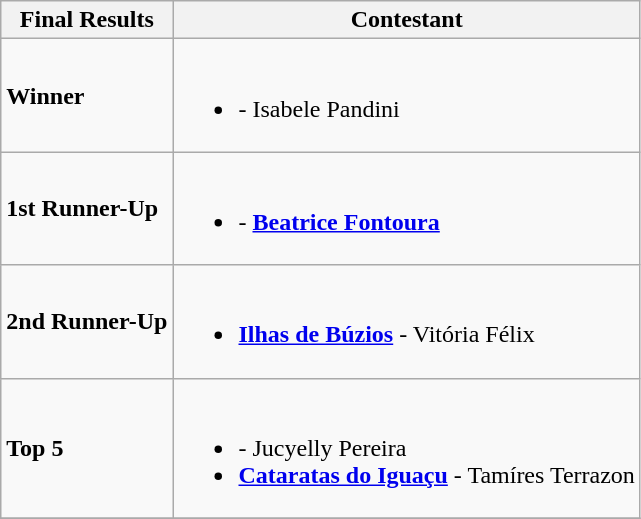<table class="wikitable">
<tr>
<th>Final Results</th>
<th>Contestant</th>
</tr>
<tr>
<td><strong>Winner</strong></td>
<td><br><ul><li><strong></strong> - Isabele Pandini</li></ul></td>
</tr>
<tr>
<td><strong>1st Runner-Up</strong></td>
<td><br><ul><li><strong></strong> - <strong><a href='#'>Beatrice Fontoura</a></strong></li></ul></td>
</tr>
<tr>
<td><strong>2nd Runner-Up</strong></td>
<td><br><ul><li><strong> <a href='#'>Ilhas de Búzios</a></strong> - Vitória Félix</li></ul></td>
</tr>
<tr>
<td><strong>Top 5</strong></td>
<td><br><ul><li><strong></strong> - Jucyelly Pereira</li><li><strong> <a href='#'>Cataratas do Iguaçu</a></strong> - Tamíres Terrazon</li></ul></td>
</tr>
<tr>
</tr>
</table>
